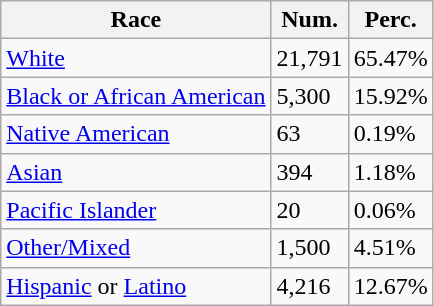<table class="wikitable">
<tr>
<th>Race</th>
<th>Num.</th>
<th>Perc.</th>
</tr>
<tr>
<td><a href='#'>White</a></td>
<td>21,791</td>
<td>65.47%</td>
</tr>
<tr>
<td><a href='#'>Black or African American</a></td>
<td>5,300</td>
<td>15.92%</td>
</tr>
<tr>
<td><a href='#'>Native American</a></td>
<td>63</td>
<td>0.19%</td>
</tr>
<tr>
<td><a href='#'>Asian</a></td>
<td>394</td>
<td>1.18%</td>
</tr>
<tr>
<td><a href='#'>Pacific Islander</a></td>
<td>20</td>
<td>0.06%</td>
</tr>
<tr>
<td><a href='#'>Other/Mixed</a></td>
<td>1,500</td>
<td>4.51%</td>
</tr>
<tr>
<td><a href='#'>Hispanic</a> or <a href='#'>Latino</a></td>
<td>4,216</td>
<td>12.67%</td>
</tr>
</table>
